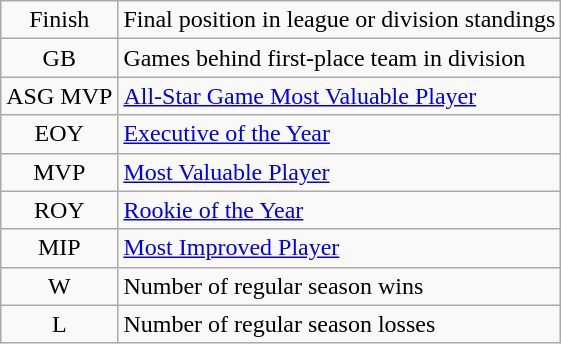<table class="wikitable">
<tr>
<td align=center>Finish</td>
<td>Final position in league or division standings</td>
</tr>
<tr>
<td align=center>GB</td>
<td>Games behind first-place team in division</td>
</tr>
<tr>
<td align=center>ASG MVP</td>
<td><a href='#'>All-Star Game Most Valuable Player</a></td>
</tr>
<tr>
<td align=center>EOY</td>
<td><a href='#'>Executive of the Year</a></td>
</tr>
<tr>
<td align=center>MVP</td>
<td><a href='#'>Most Valuable Player</a></td>
</tr>
<tr>
<td align=center>ROY</td>
<td><a href='#'>Rookie of the Year</a></td>
</tr>
<tr>
<td align=center>MIP</td>
<td><a href='#'>Most Improved Player</a></td>
</tr>
<tr>
<td align=center>W</td>
<td>Number of regular season wins</td>
</tr>
<tr>
<td align=center>L</td>
<td>Number of regular season losses</td>
</tr>
</table>
